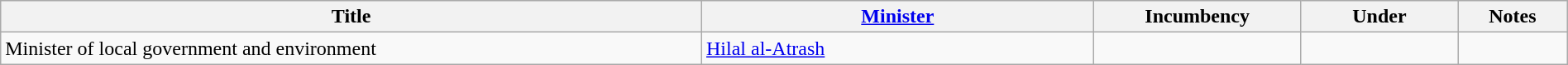<table class="wikitable" style="width:100%;">
<tr>
<th>Title</th>
<th style="width:25%;"><a href='#'>Minister</a></th>
<th style="width:160px;">Incumbency</th>
<th style="width:10%;">Under</th>
<th style="width:7%;">Notes</th>
</tr>
<tr>
<td>Minister of local government and environment</td>
<td><a href='#'>Hilal al-Atrash</a></td>
<td></td>
<td></td>
<td></td>
</tr>
</table>
